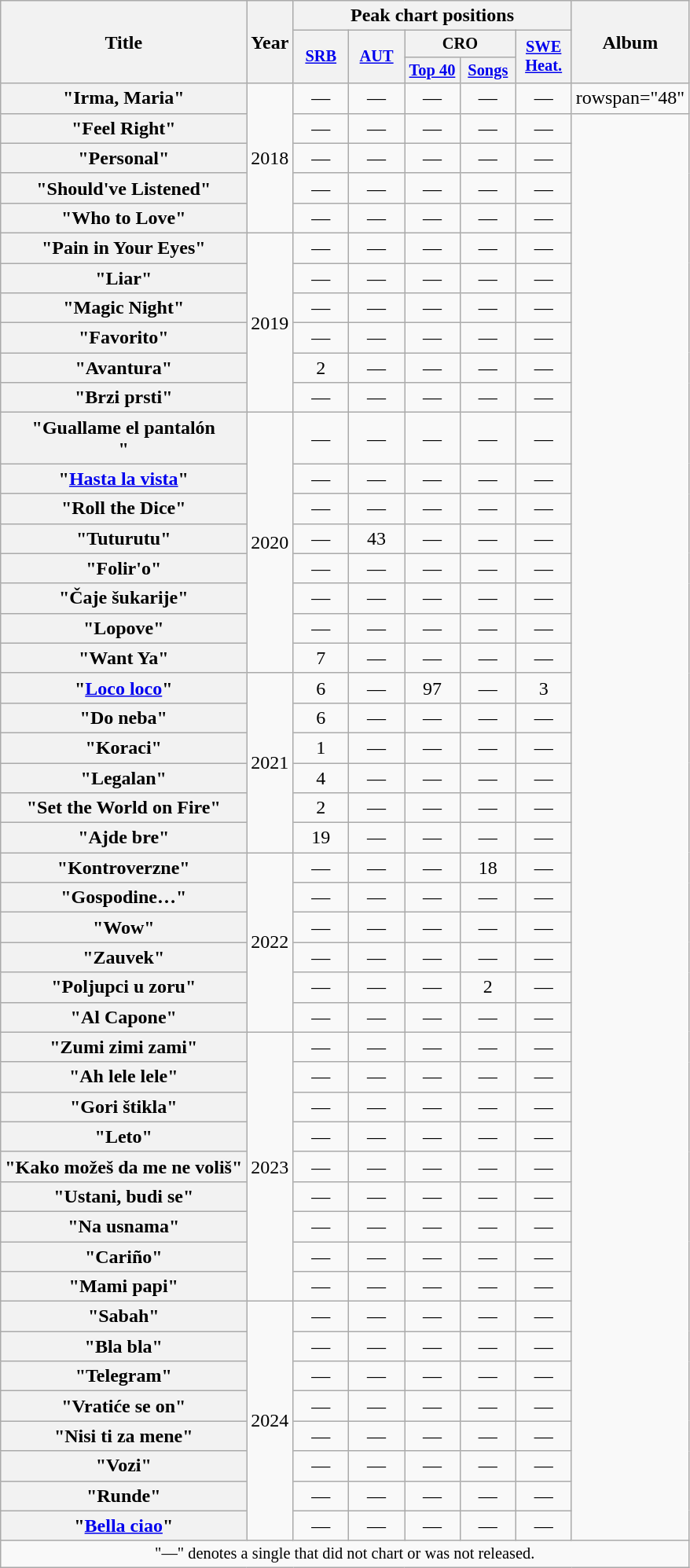<table class="wikitable plainrowheaders" style="text-align:center;">
<tr>
<th rowspan="3" scope="col">Title</th>
<th rowspan="3" scope="col">Year</th>
<th colspan="5" scope="col">Peak chart positions</th>
<th rowspan="3" scope="col">Album</th>
</tr>
<tr>
<th rowspan="2" scope="col" style="width:3em; font-size:85%;"><a href='#'>SRB</a><br></th>
<th rowspan="2" scope="col" style="width:3em; font-size:85%;"><a href='#'>AUT</a><br></th>
<th colspan="2" scope="col" style="width:3em; font-size:85%;">CRO</th>
<th rowspan="2" scope="col" style="width:3em; font-size:85%;"><a href='#'>SWE<br>Heat.</a><br></th>
</tr>
<tr>
<th rowspan="1" scope="col" style="width:3em; font-size:85%;"><a href='#'>Top 40</a><br></th>
<th rowspan="1" scope="col" style="width:3em; font-size:85%;"><a href='#'>Songs</a><br></th>
</tr>
<tr>
<th scope="row">"Irma, Maria"</th>
<td rowspan="5">2018</td>
<td>—</td>
<td>—</td>
<td>—</td>
<td>—</td>
<td>—</td>
<td>rowspan="48" </td>
</tr>
<tr>
<th scope="row">"Feel Right"</th>
<td>—</td>
<td>—</td>
<td>—</td>
<td>—</td>
<td>—</td>
</tr>
<tr>
<th scope="row">"Personal"</th>
<td>—</td>
<td>—</td>
<td>—</td>
<td>—</td>
<td>—</td>
</tr>
<tr>
<th scope="row">"Should've Listened"</th>
<td>—</td>
<td>—</td>
<td>—</td>
<td>—</td>
<td>—</td>
</tr>
<tr>
<th scope="row">"Who to Love"</th>
<td>—</td>
<td>—</td>
<td>—</td>
<td>—</td>
<td>—</td>
</tr>
<tr>
<th scope="row">"Pain in Your Eyes"</th>
<td rowspan="6">2019</td>
<td>—</td>
<td>—</td>
<td>—</td>
<td>—</td>
<td>—</td>
</tr>
<tr>
<th scope="row">"Liar"</th>
<td>—</td>
<td>—</td>
<td>—</td>
<td>—</td>
<td>—</td>
</tr>
<tr>
<th scope="row">"Magic Night"</th>
<td>—</td>
<td>—</td>
<td>—</td>
<td>—</td>
<td>—</td>
</tr>
<tr>
<th scope="row">"Favorito"</th>
<td>—</td>
<td>—</td>
<td>—</td>
<td>—</td>
<td>—</td>
</tr>
<tr>
<th scope="row">"Avantura"</th>
<td>2</td>
<td>—</td>
<td>—</td>
<td>—</td>
<td>—</td>
</tr>
<tr>
<th scope="row">"Brzi prsti"</th>
<td>—</td>
<td>—</td>
<td>—</td>
<td>—</td>
<td>—</td>
</tr>
<tr>
<th scope="row">"Guallame el pantalón<br>"</th>
<td rowspan="8">2020</td>
<td>—</td>
<td>—</td>
<td>—</td>
<td>—</td>
<td>—</td>
</tr>
<tr>
<th scope="row">"<a href='#'>Hasta la vista</a>"</th>
<td>—</td>
<td>—</td>
<td>—</td>
<td>—</td>
<td>—</td>
</tr>
<tr>
<th scope="row">"Roll the Dice"</th>
<td>—</td>
<td>—</td>
<td>—</td>
<td>—</td>
<td>—</td>
</tr>
<tr>
<th scope="row">"Tuturutu"<br></th>
<td>—</td>
<td>43</td>
<td>—</td>
<td>—</td>
<td>—</td>
</tr>
<tr>
<th scope="row">"Folir'o"</th>
<td>—</td>
<td>—</td>
<td>—</td>
<td>—</td>
<td>—</td>
</tr>
<tr>
<th scope="row">"Čaje šukarije"</th>
<td>—</td>
<td>—</td>
<td>—</td>
<td>—</td>
<td>—</td>
</tr>
<tr>
<th scope="row">"Lopove"</th>
<td>—</td>
<td>—</td>
<td>—</td>
<td>—</td>
<td>—</td>
</tr>
<tr>
<th scope="row">"Want Ya"</th>
<td>7</td>
<td>—</td>
<td>—</td>
<td>—</td>
<td>—</td>
</tr>
<tr>
<th scope="row">"<a href='#'>Loco loco</a>"</th>
<td rowspan="6">2021</td>
<td>6</td>
<td>—</td>
<td>97</td>
<td>—</td>
<td>3</td>
</tr>
<tr>
<th scope="row">"Do neba"</th>
<td>6</td>
<td>—</td>
<td>—</td>
<td>—</td>
<td>—</td>
</tr>
<tr>
<th scope="row">"Koraci"</th>
<td>1</td>
<td>—</td>
<td>—</td>
<td>—</td>
<td>—</td>
</tr>
<tr>
<th scope="row">"Legalan"</th>
<td>4</td>
<td>—</td>
<td>—</td>
<td>—</td>
<td>—</td>
</tr>
<tr>
<th scope="row">"Set the World on Fire"</th>
<td>2</td>
<td>—</td>
<td>—</td>
<td>—</td>
<td>—</td>
</tr>
<tr>
<th scope="row">"Ajde bre"</th>
<td>19</td>
<td>—</td>
<td>—</td>
<td>—</td>
<td>—</td>
</tr>
<tr>
<th scope="row">"Kontroverzne"<br></th>
<td rowspan="6">2022</td>
<td>—</td>
<td>—</td>
<td>—</td>
<td>18</td>
<td>—</td>
</tr>
<tr>
<th scope="row">"Gospodine…"</th>
<td>—</td>
<td>—</td>
<td>—</td>
<td>—</td>
<td>—</td>
</tr>
<tr>
<th scope="row">"Wow"</th>
<td>—</td>
<td>—</td>
<td>—</td>
<td>—</td>
<td>—</td>
</tr>
<tr>
<th scope="row">"Zauvek"</th>
<td>—</td>
<td>—</td>
<td>—</td>
<td>—</td>
<td>—</td>
</tr>
<tr>
<th scope="row">"Poljupci u zoru"</th>
<td>—</td>
<td>—</td>
<td>—</td>
<td>2</td>
<td>—</td>
</tr>
<tr>
<th scope="row">"Al Capone"</th>
<td>—</td>
<td>—</td>
<td>—</td>
<td>—</td>
<td>—</td>
</tr>
<tr>
<th scope="row">"Zumi zimi zami"</th>
<td rowspan="9">2023</td>
<td>—</td>
<td>—</td>
<td>—</td>
<td>—</td>
<td>—</td>
</tr>
<tr>
<th scope="row">"Ah lele lele"</th>
<td>—</td>
<td>—</td>
<td>—</td>
<td>—</td>
<td>—</td>
</tr>
<tr>
<th scope="row">"Gori štikla"</th>
<td>—</td>
<td>—</td>
<td>—</td>
<td>—</td>
<td>—</td>
</tr>
<tr>
<th scope="row">"Leto"</th>
<td>—</td>
<td>—</td>
<td>—</td>
<td>—</td>
<td>—</td>
</tr>
<tr>
<th scope="row">"Kako možeš da me ne voliš"</th>
<td>—</td>
<td>—</td>
<td>—</td>
<td>—</td>
<td>—</td>
</tr>
<tr>
<th scope="row">"Ustani, budi se"</th>
<td>—</td>
<td>—</td>
<td>—</td>
<td>—</td>
<td>—</td>
</tr>
<tr>
<th scope="row">"Na usnama"</th>
<td>—</td>
<td>—</td>
<td>—</td>
<td>—</td>
<td>—</td>
</tr>
<tr>
<th scope="row">"Cariño"</th>
<td>—</td>
<td>—</td>
<td>—</td>
<td>—</td>
<td>—</td>
</tr>
<tr>
<th scope="row">"Mami papi"<br></th>
<td>—</td>
<td>—</td>
<td>—</td>
<td>—</td>
<td>—</td>
</tr>
<tr>
<th scope="row">"Sabah"</th>
<td rowspan="8">2024</td>
<td>—</td>
<td>—</td>
<td>—</td>
<td>—</td>
<td>—</td>
</tr>
<tr>
<th scope="row">"Bla bla"</th>
<td>—</td>
<td>—</td>
<td>—</td>
<td>—</td>
<td>—</td>
</tr>
<tr>
<th scope="row">"Telegram"</th>
<td>—</td>
<td>—</td>
<td>—</td>
<td>—</td>
<td>—</td>
</tr>
<tr>
<th scope="row">"Vratiće se on"</th>
<td>—</td>
<td>—</td>
<td>—</td>
<td>—</td>
<td>—</td>
</tr>
<tr>
<th scope="row">"Nisi ti za mene"<br></th>
<td>—</td>
<td>—</td>
<td>—</td>
<td>—</td>
<td>—</td>
</tr>
<tr>
<th scope="row">"Vozi"</th>
<td>—</td>
<td>—</td>
<td>—</td>
<td>—</td>
<td>—</td>
</tr>
<tr>
<th scope="row">"Runde"</th>
<td>—</td>
<td>—</td>
<td>—</td>
<td>—</td>
<td>—</td>
</tr>
<tr>
<th scope="row">"<a href='#'>Bella ciao</a>"</th>
<td>—</td>
<td>—</td>
<td>—</td>
<td>—</td>
<td>—</td>
</tr>
<tr>
<td colspan="22" style="text-align:center; font-size:85%;">"—" denotes a single that did not chart or was not released.</td>
</tr>
</table>
